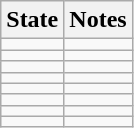<table class="wikitable">
<tr>
<th>State</th>
<th>Notes</th>
</tr>
<tr>
<td></td>
<td></td>
</tr>
<tr>
<td></td>
<td></td>
</tr>
<tr>
<td></td>
<td></td>
</tr>
<tr>
<td></td>
<td></td>
</tr>
<tr>
<td></td>
<td></td>
</tr>
<tr>
<td></td>
<td></td>
</tr>
<tr>
<td></td>
<td></td>
</tr>
<tr>
<td></td>
<td></td>
</tr>
</table>
